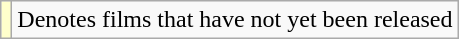<table class="wikitable">
<tr>
<td style="background:#ffc;"></td>
<td>Denotes films that have not yet been released</td>
</tr>
</table>
